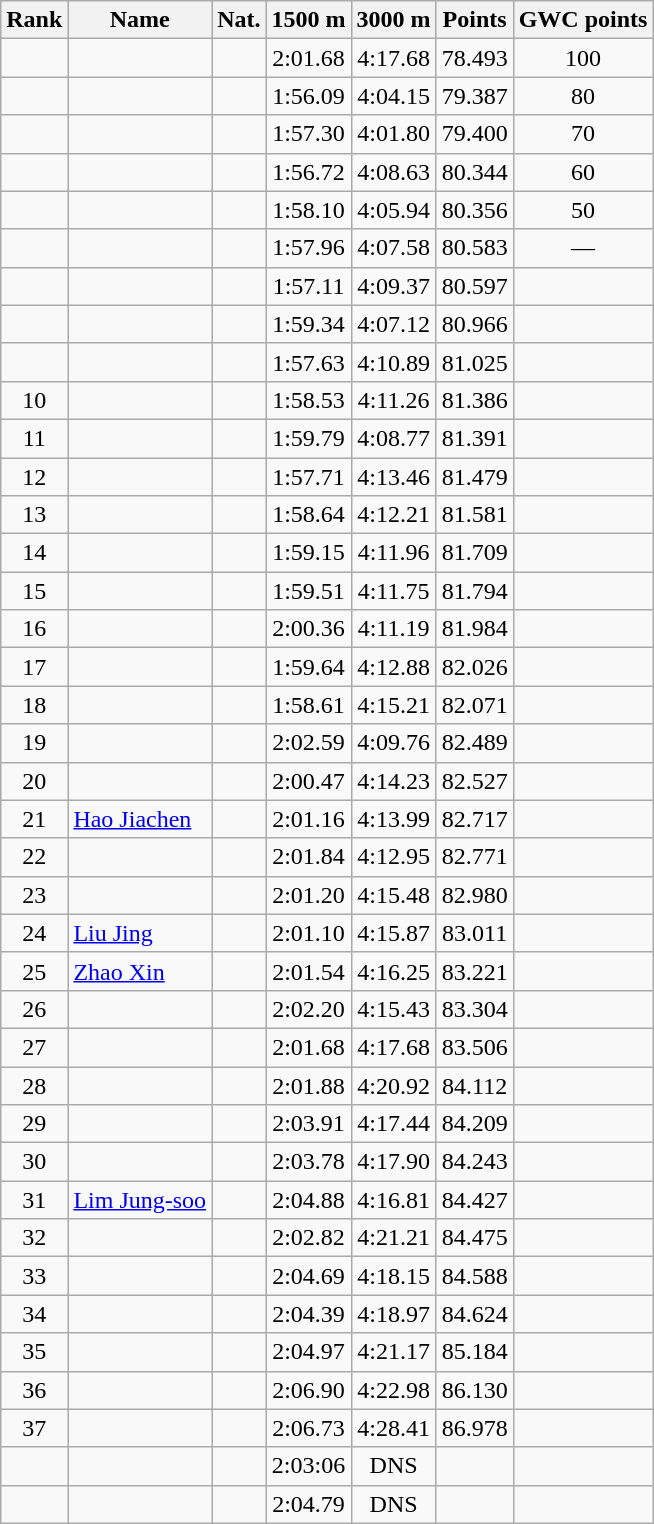<table class="wikitable sortable" style="text-align:center">
<tr>
<th>Rank</th>
<th>Name</th>
<th>Nat.</th>
<th>1500 m</th>
<th>3000 m</th>
<th>Points</th>
<th>GWC points</th>
</tr>
<tr>
<td></td>
<td align=left></td>
<td></td>
<td>2:01.68</td>
<td>4:17.68</td>
<td>78.493</td>
<td>100</td>
</tr>
<tr>
<td></td>
<td align=left></td>
<td></td>
<td>1:56.09</td>
<td>4:04.15</td>
<td>79.387</td>
<td>80</td>
</tr>
<tr>
<td></td>
<td align=left></td>
<td></td>
<td>1:57.30</td>
<td>4:01.80</td>
<td>79.400</td>
<td>70</td>
</tr>
<tr>
<td></td>
<td align=left></td>
<td></td>
<td>1:56.72</td>
<td>4:08.63</td>
<td>80.344</td>
<td>60</td>
</tr>
<tr>
<td></td>
<td align=left></td>
<td></td>
<td>1:58.10</td>
<td>4:05.94</td>
<td>80.356</td>
<td>50</td>
</tr>
<tr>
<td></td>
<td align=left></td>
<td></td>
<td>1:57.96</td>
<td>4:07.58</td>
<td>80.583</td>
<td>—</td>
</tr>
<tr>
<td></td>
<td align=left></td>
<td></td>
<td>1:57.11</td>
<td>4:09.37</td>
<td>80.597</td>
<td></td>
</tr>
<tr>
<td></td>
<td align=left></td>
<td></td>
<td>1:59.34</td>
<td>4:07.12</td>
<td>80.966</td>
<td></td>
</tr>
<tr>
<td></td>
<td align=left></td>
<td></td>
<td>1:57.63</td>
<td>4:10.89</td>
<td>81.025</td>
<td></td>
</tr>
<tr>
<td>10</td>
<td align=left></td>
<td></td>
<td>1:58.53</td>
<td>4:11.26</td>
<td>81.386</td>
<td></td>
</tr>
<tr>
<td>11</td>
<td align=left></td>
<td></td>
<td>1:59.79</td>
<td>4:08.77</td>
<td>81.391</td>
<td></td>
</tr>
<tr>
<td>12</td>
<td align=left></td>
<td></td>
<td>1:57.71</td>
<td>4:13.46</td>
<td>81.479</td>
<td></td>
</tr>
<tr>
<td>13</td>
<td align=left></td>
<td></td>
<td>1:58.64</td>
<td>4:12.21</td>
<td>81.581</td>
<td></td>
</tr>
<tr>
<td>14</td>
<td align=left></td>
<td></td>
<td>1:59.15</td>
<td>4:11.96</td>
<td>81.709</td>
<td></td>
</tr>
<tr>
<td>15</td>
<td align=left></td>
<td></td>
<td>1:59.51</td>
<td>4:11.75</td>
<td>81.794</td>
<td></td>
</tr>
<tr>
<td>16</td>
<td align=left></td>
<td></td>
<td>2:00.36</td>
<td>4:11.19</td>
<td>81.984</td>
<td></td>
</tr>
<tr>
<td>17</td>
<td align=left></td>
<td></td>
<td>1:59.64</td>
<td>4:12.88</td>
<td>82.026</td>
<td></td>
</tr>
<tr>
<td>18</td>
<td align=left></td>
<td></td>
<td>1:58.61</td>
<td>4:15.21</td>
<td>82.071</td>
<td></td>
</tr>
<tr>
<td>19</td>
<td align=left></td>
<td></td>
<td>2:02.59</td>
<td>4:09.76</td>
<td>82.489</td>
<td></td>
</tr>
<tr>
<td>20</td>
<td align=left></td>
<td></td>
<td>2:00.47</td>
<td>4:14.23</td>
<td>82.527</td>
<td></td>
</tr>
<tr>
<td>21</td>
<td align=left><a href='#'>Hao Jiachen</a></td>
<td></td>
<td>2:01.16</td>
<td>4:13.99</td>
<td>82.717</td>
<td></td>
</tr>
<tr>
<td>22</td>
<td align=left></td>
<td></td>
<td>2:01.84</td>
<td>4:12.95</td>
<td>82.771</td>
<td></td>
</tr>
<tr>
<td>23</td>
<td align=left></td>
<td></td>
<td>2:01.20</td>
<td>4:15.48</td>
<td>82.980</td>
<td></td>
</tr>
<tr>
<td>24</td>
<td align=left><a href='#'>Liu Jing</a></td>
<td></td>
<td>2:01.10</td>
<td>4:15.87</td>
<td>83.011</td>
<td></td>
</tr>
<tr>
<td>25</td>
<td align=left><a href='#'>Zhao Xin</a></td>
<td></td>
<td>2:01.54</td>
<td>4:16.25</td>
<td>83.221</td>
<td></td>
</tr>
<tr>
<td>26</td>
<td align=left></td>
<td></td>
<td>2:02.20</td>
<td>4:15.43</td>
<td>83.304</td>
<td></td>
</tr>
<tr>
<td>27</td>
<td align=left></td>
<td></td>
<td>2:01.68</td>
<td>4:17.68</td>
<td>83.506</td>
<td></td>
</tr>
<tr>
<td>28</td>
<td align=left></td>
<td></td>
<td>2:01.88</td>
<td>4:20.92</td>
<td>84.112</td>
<td></td>
</tr>
<tr>
<td>29</td>
<td align=left></td>
<td></td>
<td>2:03.91</td>
<td>4:17.44</td>
<td>84.209</td>
<td></td>
</tr>
<tr>
<td>30</td>
<td align=left></td>
<td></td>
<td>2:03.78</td>
<td>4:17.90</td>
<td>84.243</td>
<td></td>
</tr>
<tr>
<td>31</td>
<td align=left><a href='#'>Lim Jung-soo</a></td>
<td></td>
<td>2:04.88</td>
<td>4:16.81</td>
<td>84.427</td>
<td></td>
</tr>
<tr>
<td>32</td>
<td align=left></td>
<td></td>
<td>2:02.82</td>
<td>4:21.21</td>
<td>84.475</td>
<td></td>
</tr>
<tr>
<td>33</td>
<td align=left></td>
<td></td>
<td>2:04.69</td>
<td>4:18.15</td>
<td>84.588</td>
<td></td>
</tr>
<tr>
<td>34</td>
<td align=left></td>
<td></td>
<td>2:04.39</td>
<td>4:18.97</td>
<td>84.624</td>
<td></td>
</tr>
<tr>
<td>35</td>
<td align=left></td>
<td></td>
<td>2:04.97</td>
<td>4:21.17</td>
<td>85.184</td>
<td></td>
</tr>
<tr>
<td>36</td>
<td align=left></td>
<td></td>
<td>2:06.90</td>
<td>4:22.98</td>
<td>86.130</td>
<td></td>
</tr>
<tr>
<td>37</td>
<td align=left></td>
<td></td>
<td>2:06.73</td>
<td>4:28.41</td>
<td>86.978</td>
<td></td>
</tr>
<tr>
<td></td>
<td align=left></td>
<td></td>
<td>2:03:06</td>
<td>DNS</td>
<td></td>
<td></td>
</tr>
<tr>
<td></td>
<td align=left></td>
<td></td>
<td>2:04.79</td>
<td>DNS</td>
<td></td>
<td></td>
</tr>
</table>
